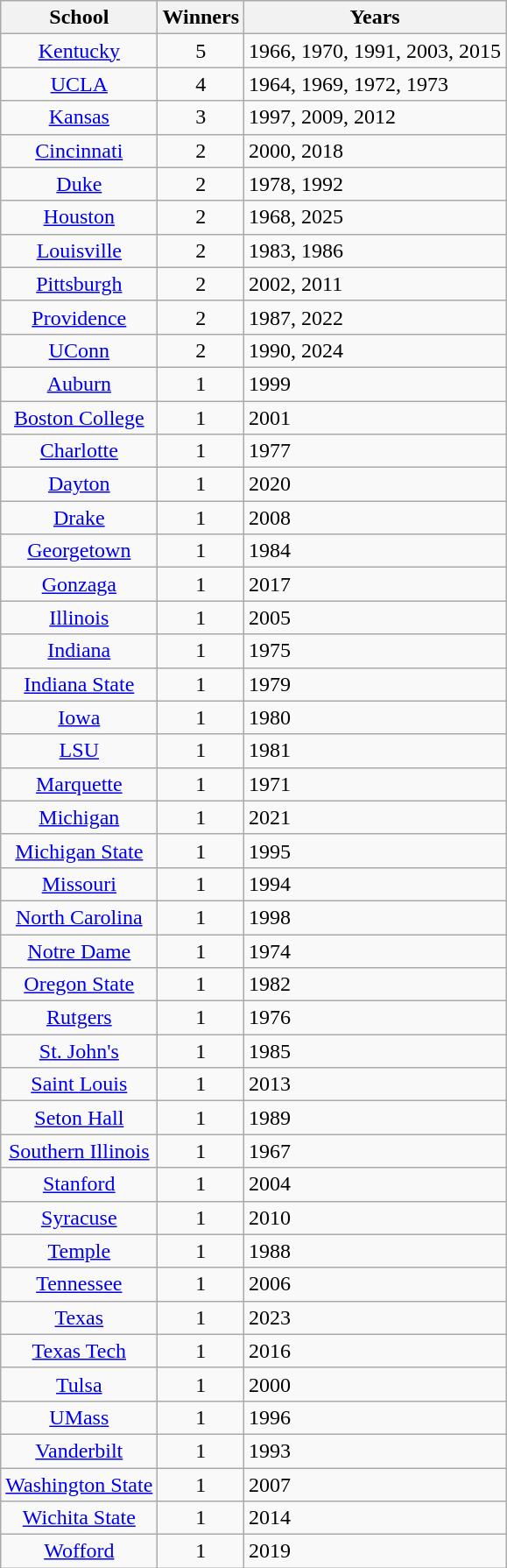<table class="wikitable">
<tr>
<th>School</th>
<th>Winners</th>
<th>Years</th>
</tr>
<tr align="center">
<td><a href='#'>Kentucky</a></td>
<td>5</td>
<td align="left">1966, 1970, 1991, 2003, 2015</td>
</tr>
<tr align="center">
<td><a href='#'>UCLA</a></td>
<td>4</td>
<td align="left">1964, 1969, 1972, 1973</td>
</tr>
<tr align="center">
<td><a href='#'>Kansas</a></td>
<td>3</td>
<td align="left">1997, 2009, 2012</td>
</tr>
<tr align=center>
<td><a href='#'>Cincinnati</a></td>
<td>2</td>
<td align="left">2000, 2018</td>
</tr>
<tr align=center>
<td><a href='#'>Duke</a></td>
<td>2</td>
<td align="left">1978, 1992</td>
</tr>
<tr align="center">
<td><a href='#'>Houston</a></td>
<td>2</td>
<td align="left">1968, 2025</td>
</tr>
<tr align=center>
<td><a href='#'>Louisville</a></td>
<td>2</td>
<td align="left">1983, 1986</td>
</tr>
<tr align="center">
<td><a href='#'>Pittsburgh</a></td>
<td>2</td>
<td align="left">2002, 2011</td>
</tr>
<tr align="center">
<td><a href='#'>Providence</a></td>
<td>2</td>
<td align="left">1987, 2022</td>
</tr>
<tr align="center">
<td><a href='#'>UConn</a></td>
<td>2</td>
<td align="left">1990, 2024</td>
</tr>
<tr align="center">
<td><a href='#'>Auburn</a></td>
<td>1</td>
<td align="left">1999</td>
</tr>
<tr align="center">
<td><a href='#'>Boston College</a></td>
<td>1</td>
<td align="left">2001</td>
</tr>
<tr align="center">
<td><a href='#'>Charlotte</a></td>
<td>1</td>
<td align="left">1977</td>
</tr>
<tr align="center">
<td><a href='#'>Dayton</a></td>
<td>1</td>
<td align="left">2020</td>
</tr>
<tr align="center">
<td><a href='#'>Drake</a></td>
<td>1</td>
<td align="left">2008</td>
</tr>
<tr align="center">
<td><a href='#'>Georgetown</a></td>
<td>1</td>
<td align="left">1984</td>
</tr>
<tr align="center">
<td><a href='#'>Gonzaga</a></td>
<td>1</td>
<td align="left">2017</td>
</tr>
<tr align="center">
<td><a href='#'>Illinois</a></td>
<td>1</td>
<td align="left">2005</td>
</tr>
<tr align="center">
<td><a href='#'>Indiana</a></td>
<td>1</td>
<td align="left">1975</td>
</tr>
<tr align="center">
<td><a href='#'>Indiana State</a></td>
<td>1</td>
<td align="left">1979</td>
</tr>
<tr align="center">
<td><a href='#'>Iowa</a></td>
<td>1</td>
<td align="left">1980</td>
</tr>
<tr align="center">
<td><a href='#'>LSU</a></td>
<td>1</td>
<td align="left">1981</td>
</tr>
<tr align="center">
<td><a href='#'>Marquette</a></td>
<td>1</td>
<td align="left">1971</td>
</tr>
<tr align="center">
<td><a href='#'>Michigan</a></td>
<td>1</td>
<td align="left">2021</td>
</tr>
<tr align="center">
<td><a href='#'>Michigan State</a></td>
<td>1</td>
<td align="left">1995</td>
</tr>
<tr align="center">
<td><a href='#'>Missouri</a></td>
<td>1</td>
<td align="left">1994</td>
</tr>
<tr align="center">
<td><a href='#'>North Carolina</a></td>
<td>1</td>
<td align="left">1998</td>
</tr>
<tr align="center">
<td><a href='#'>Notre Dame</a></td>
<td>1</td>
<td align="left">1974</td>
</tr>
<tr align="center">
<td><a href='#'>Oregon State</a></td>
<td>1</td>
<td align="left">1982</td>
</tr>
<tr align="center">
<td><a href='#'>Rutgers</a></td>
<td>1</td>
<td align="left">1976</td>
</tr>
<tr align="center">
<td><a href='#'>St. John's</a></td>
<td>1</td>
<td align="left">1985</td>
</tr>
<tr align="center">
<td><a href='#'>Saint Louis</a></td>
<td>1</td>
<td align="left">2013</td>
</tr>
<tr align="center">
<td><a href='#'>Seton Hall</a></td>
<td>1</td>
<td align="left">1989</td>
</tr>
<tr align="center">
<td><a href='#'>Southern Illinois</a></td>
<td>1</td>
<td align="left">1967</td>
</tr>
<tr align="center">
<td><a href='#'>Stanford</a></td>
<td>1</td>
<td align="left">2004</td>
</tr>
<tr align="center">
<td><a href='#'>Syracuse</a></td>
<td>1</td>
<td align="left">2010</td>
</tr>
<tr align="center">
<td><a href='#'>Temple</a></td>
<td>1</td>
<td align="left">1988</td>
</tr>
<tr align="center">
<td><a href='#'>Tennessee</a></td>
<td>1</td>
<td align="left">2006</td>
</tr>
<tr align="center">
<td><a href='#'>Texas</a></td>
<td>1</td>
<td align="left">2023</td>
</tr>
<tr align="center">
<td><a href='#'>Texas Tech</a></td>
<td>1</td>
<td align="left">2016</td>
</tr>
<tr align="center">
<td><a href='#'>Tulsa</a></td>
<td>1</td>
<td align="left">2000</td>
</tr>
<tr align="center">
<td><a href='#'>UMass</a></td>
<td>1</td>
<td align="left">1996</td>
</tr>
<tr align="center">
<td><a href='#'>Vanderbilt</a></td>
<td>1</td>
<td align="left">1993</td>
</tr>
<tr align="center">
<td><a href='#'>Washington State</a></td>
<td>1</td>
<td align="left">2007</td>
</tr>
<tr align="center">
<td><a href='#'>Wichita State</a></td>
<td>1</td>
<td align="left">2014</td>
</tr>
<tr align="center">
<td><a href='#'>Wofford</a></td>
<td>1</td>
<td align="left">2019</td>
</tr>
</table>
